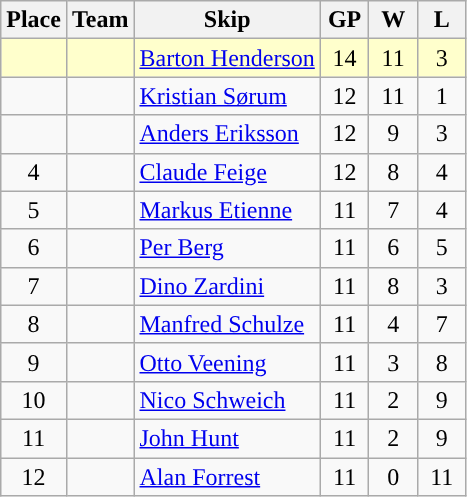<table class="wikitable" style="text-align:center;">
<tr>
<th>Place</th>
<th>Team</th>
<th>Skip</th>
<th width="25">GP</th>
<th width="25">W</th>
<th width="25">L</th>
</tr>
<tr bgcolor="#ffffcc">
<td></td>
<td align=left></td>
<td align=left><a href='#'>Barton Henderson</a></td>
<td>14</td>
<td>11</td>
<td>3</td>
</tr>
<tr>
<td></td>
<td align=left></td>
<td align=left><a href='#'>Kristian Sørum</a></td>
<td>12</td>
<td>11</td>
<td>1</td>
</tr>
<tr>
<td></td>
<td align=left></td>
<td align=left><a href='#'>Anders Eriksson</a></td>
<td>12</td>
<td>9</td>
<td>3</td>
</tr>
<tr>
<td>4</td>
<td align=left></td>
<td align=left><a href='#'>Claude Feige</a></td>
<td>12</td>
<td>8</td>
<td>4</td>
</tr>
<tr>
<td>5</td>
<td align=left></td>
<td align=left><a href='#'>Markus Etienne</a></td>
<td>11</td>
<td>7</td>
<td>4</td>
</tr>
<tr>
<td>6</td>
<td align=left></td>
<td align=left><a href='#'>Per Berg</a></td>
<td>11</td>
<td>6</td>
<td>5</td>
</tr>
<tr>
<td>7</td>
<td align=left></td>
<td align=left><a href='#'>Dino Zardini</a></td>
<td>11</td>
<td>8</td>
<td>3</td>
</tr>
<tr>
<td>8</td>
<td align=left></td>
<td align=left><a href='#'>Manfred Schulze</a></td>
<td>11</td>
<td>4</td>
<td>7</td>
</tr>
<tr>
<td>9</td>
<td align=left></td>
<td align=left><a href='#'>Otto Veening</a></td>
<td>11</td>
<td>3</td>
<td>8</td>
</tr>
<tr>
<td>10</td>
<td align=left></td>
<td align=left><a href='#'>Nico Schweich</a></td>
<td>11</td>
<td>2</td>
<td>9</td>
</tr>
<tr>
<td>11</td>
<td align=left></td>
<td align=left><a href='#'>John Hunt</a></td>
<td>11</td>
<td>2</td>
<td>9</td>
</tr>
<tr>
<td>12</td>
<td align=left></td>
<td align=left><a href='#'>Alan Forrest</a></td>
<td>11</td>
<td>0</td>
<td>11</td>
</tr>
</table>
